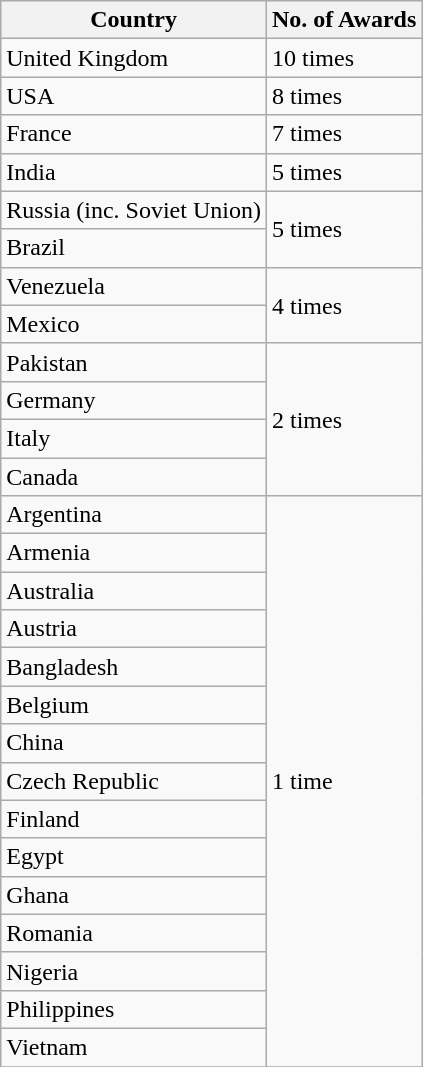<table class="wikitable sortable">
<tr>
<th>Country</th>
<th>No. of Awards</th>
</tr>
<tr>
<td>United Kingdom</td>
<td>10 times</td>
</tr>
<tr>
<td>USA</td>
<td>8 times</td>
</tr>
<tr>
<td>France</td>
<td>7 times</td>
</tr>
<tr>
<td>India</td>
<td>5 times</td>
</tr>
<tr>
<td>Russia (inc. Soviet Union)</td>
<td rowspan=2>5 times</td>
</tr>
<tr>
<td>Brazil</td>
</tr>
<tr>
<td>Venezuela</td>
<td rowspan=2>4 times</td>
</tr>
<tr>
<td>Mexico</td>
</tr>
<tr>
<td>Pakistan</td>
<td rowspan=4>2 times</td>
</tr>
<tr>
<td>Germany</td>
</tr>
<tr>
<td>Italy</td>
</tr>
<tr>
<td>Canada</td>
</tr>
<tr>
<td>Argentina</td>
<td rowspan=15>1 time</td>
</tr>
<tr>
<td>Armenia</td>
</tr>
<tr>
<td>Australia</td>
</tr>
<tr>
<td>Austria</td>
</tr>
<tr>
<td>Bangladesh</td>
</tr>
<tr>
<td>Belgium</td>
</tr>
<tr>
<td>China</td>
</tr>
<tr>
<td>Czech Republic</td>
</tr>
<tr>
<td>Finland</td>
</tr>
<tr>
<td>Egypt</td>
</tr>
<tr>
<td>Ghana</td>
</tr>
<tr>
<td>Romania</td>
</tr>
<tr>
<td>Nigeria</td>
</tr>
<tr>
<td>Philippines</td>
</tr>
<tr>
<td>Vietnam</td>
</tr>
<tr>
</tr>
</table>
